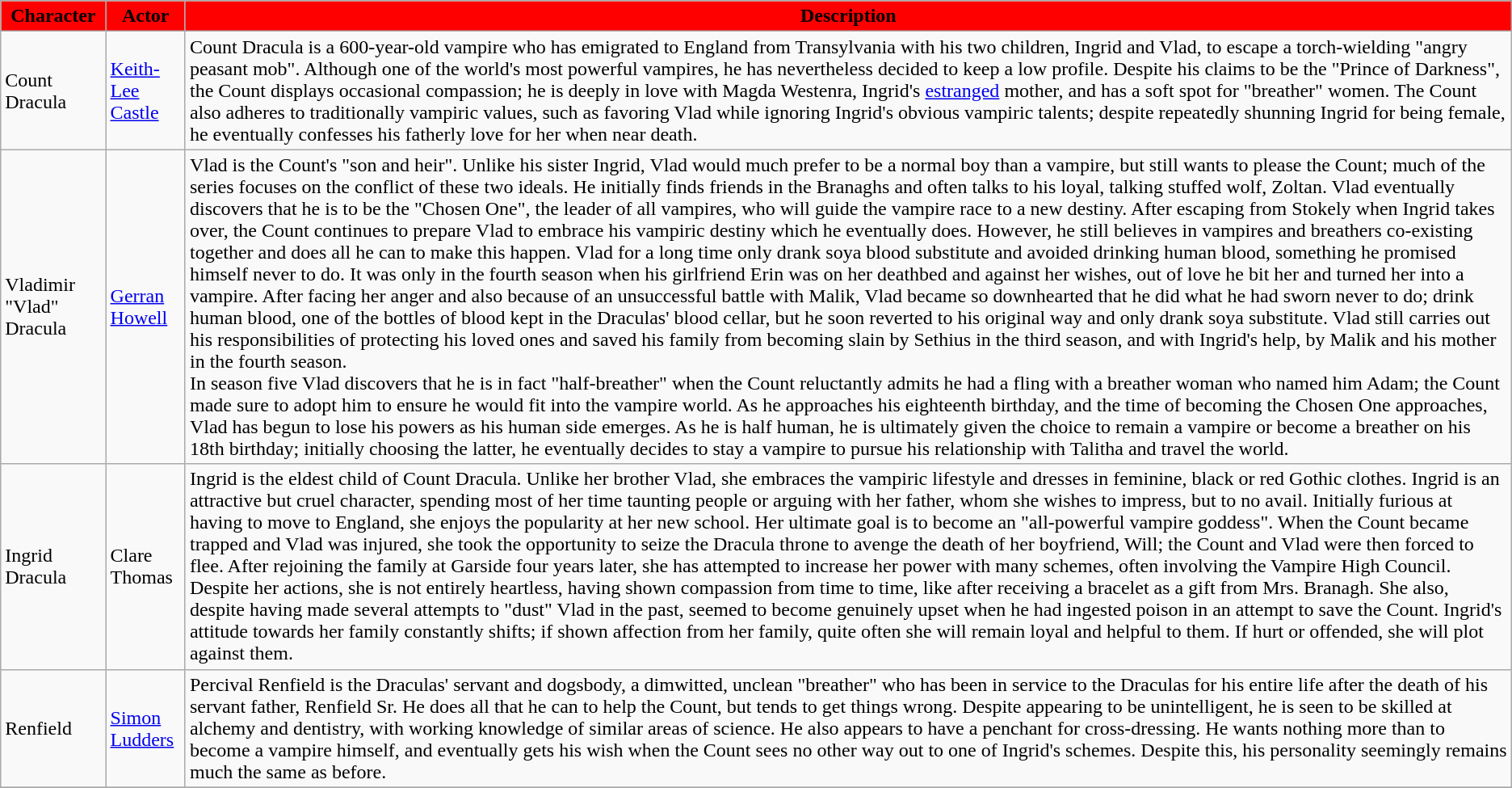<table class="wikitable">
<tr>
<th style="background:#FF0000;">Character</th>
<th style="background:#FF0000;">Actor</th>
<th style="background:#FF0000;">Description</th>
</tr>
<tr>
<td>Count Dracula</td>
<td><a href='#'>Keith-Lee Castle</a></td>
<td>Count Dracula is a 600-year-old vampire who has emigrated to England from Transylvania with his two children, Ingrid and Vlad, to escape a torch-wielding "angry peasant mob". Although one of the world's most powerful vampires, he has nevertheless decided to keep a low profile. Despite his claims to be the "Prince of Darkness", the Count displays occasional compassion; he is deeply in love with Magda Westenra, Ingrid's <a href='#'>estranged</a> mother, and has a soft spot for "breather" women. The Count also adheres to traditionally vampiric values, such as favoring Vlad while ignoring Ingrid's obvious vampiric talents; despite repeatedly shunning Ingrid for being female, he eventually confesses his fatherly love for her when near death.</td>
</tr>
<tr>
<td>Vladimir "Vlad" Dracula</td>
<td><a href='#'>Gerran Howell</a></td>
<td>Vlad is the Count's "son and heir". Unlike his sister Ingrid, Vlad would much prefer to be a normal boy than a vampire, but still wants to please the Count; much of the series focuses on the conflict of these two ideals. He initially finds friends in the Branaghs and often talks to his loyal, talking stuffed wolf, Zoltan. Vlad eventually discovers that he is to be the "Chosen One", the leader of all vampires, who will guide the vampire race to a new destiny. After escaping from Stokely when Ingrid takes over, the Count continues to prepare Vlad to embrace his vampiric destiny which he eventually does. However, he still believes in vampires and breathers co-existing together and does all he can to make this happen. Vlad for a long time only drank soya blood substitute and avoided drinking human blood, something he promised himself never to do. It was only in the fourth season when his girlfriend Erin was on her deathbed and against her wishes, out of love he bit her and turned her into a vampire. After facing her anger and also because of an unsuccessful battle with Malik, Vlad became so downhearted that he did what he had sworn never to do; drink human blood, one of the bottles of blood kept in the Draculas' blood cellar, but he soon reverted to his original way and only drank soya substitute. Vlad still carries out his responsibilities of protecting his loved ones and saved his family from becoming slain by Sethius in the third season, and with Ingrid's help, by Malik and his mother in the fourth season.<br>In season five Vlad discovers that he is in fact "half-breather" when the Count reluctantly admits he had a fling with a breather woman who named him Adam; the Count made sure to adopt him to ensure he would fit into the vampire world. As he approaches his eighteenth birthday, and the time of becoming the Chosen One approaches, Vlad has begun to lose his powers as his human side emerges. As he is half human, he is ultimately given the choice to remain a vampire or become a breather on his 18th birthday; initially choosing the latter, he eventually decides to stay a vampire to pursue his relationship with Talitha and travel the world.</td>
</tr>
<tr>
<td>Ingrid Dracula</td>
<td>Clare Thomas</td>
<td>Ingrid is the eldest child of Count Dracula. Unlike her brother Vlad, she embraces the vampiric lifestyle and dresses in feminine, black or red Gothic clothes. Ingrid is an attractive but cruel character, spending most of her time taunting people or arguing with her father, whom she wishes to impress, but to no avail. Initially furious at having to move to England, she enjoys the popularity at her new school. Her ultimate goal is to become an "all-powerful vampire goddess". When the Count became trapped and Vlad was injured, she took the opportunity to seize the Dracula throne to avenge the death of her boyfriend, Will; the Count and Vlad were then forced to flee. After rejoining the family at Garside four years later, she has attempted to increase her power with many schemes, often involving the Vampire High Council.<br>Despite her actions, she is not entirely heartless, having shown compassion from time to time, like after receiving a bracelet as a gift from Mrs. Branagh. She also, despite having made several attempts to "dust" Vlad in the past, seemed to become genuinely upset when he had ingested poison in an attempt to save the Count. Ingrid's attitude towards her family constantly shifts; if shown affection from her family, quite often she will remain loyal and helpful to them. If hurt or offended, she will plot against them.</td>
</tr>
<tr>
<td>Renfield</td>
<td><a href='#'>Simon Ludders</a></td>
<td>Percival Renfield is the Draculas' servant and dogsbody, a dimwitted, unclean "breather" who has been in service to the Draculas for his entire life after the death of his servant father, Renfield Sr. He does all that he can to help the Count, but tends to get things wrong. Despite appearing to be unintelligent, he is seen to be skilled at alchemy and dentistry, with working knowledge of similar areas of science. He also appears to have a penchant for cross-dressing. He wants nothing more than to become a vampire himself, and eventually gets his wish when the Count sees no other way out to one of Ingrid's schemes. Despite this, his personality seemingly remains much the same as before.</td>
</tr>
<tr>
</tr>
</table>
